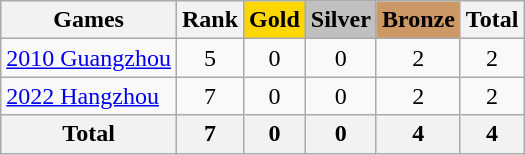<table class="wikitable sortable" style="text-align:center">
<tr>
<th>Games</th>
<th>Rank</th>
<th style="background-color:gold;">Gold</th>
<th style="background-color:silver;">Silver</th>
<th style="background-color:#c96;">Bronze</th>
<th>Total</th>
</tr>
<tr>
<td align=left><a href='#'>2010 Guangzhou</a></td>
<td>5</td>
<td>0</td>
<td>0</td>
<td>2</td>
<td>2</td>
</tr>
<tr>
<td align=left><a href='#'>2022 Hangzhou</a></td>
<td>7</td>
<td>0</td>
<td>0</td>
<td>2</td>
<td>2</td>
</tr>
<tr>
<th>Total</th>
<th>7</th>
<th>0</th>
<th>0</th>
<th>4</th>
<th>4</th>
</tr>
</table>
